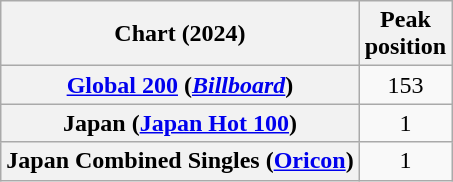<table class="wikitable sortable plainrowheaders" style="text-align:center">
<tr>
<th scope="col">Chart (2024)</th>
<th scope="col">Peak<br>position</th>
</tr>
<tr>
<th scope="row"><a href='#'>Global 200</a> (<em><a href='#'>Billboard</a></em>)</th>
<td>153</td>
</tr>
<tr>
<th scope="row">Japan (<a href='#'>Japan Hot 100</a>)</th>
<td>1</td>
</tr>
<tr>
<th scope="row">Japan Combined Singles (<a href='#'>Oricon</a>)</th>
<td>1</td>
</tr>
</table>
